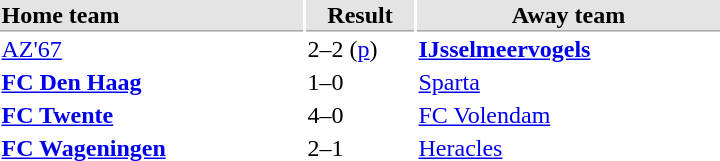<table>
<tr bgcolor="#E4E4E4">
<th style="border-bottom:1px solid #AAAAAA" width="200" align="left">Home team</th>
<th style="border-bottom:1px solid #AAAAAA" width="70" align="center">Result</th>
<th style="border-bottom:1px solid #AAAAAA" width="200">Away team</th>
</tr>
<tr>
<td><a href='#'>AZ'67</a></td>
<td>2–2 (<a href='#'>p</a>)</td>
<td><strong><a href='#'>IJsselmeervogels</a></strong></td>
</tr>
<tr>
<td><strong><a href='#'>FC Den Haag</a></strong></td>
<td>1–0</td>
<td><a href='#'>Sparta</a></td>
</tr>
<tr>
<td><strong><a href='#'>FC Twente</a></strong></td>
<td>4–0</td>
<td><a href='#'>FC Volendam</a></td>
</tr>
<tr>
<td><strong><a href='#'>FC Wageningen</a></strong></td>
<td>2–1</td>
<td><a href='#'>Heracles</a></td>
</tr>
</table>
